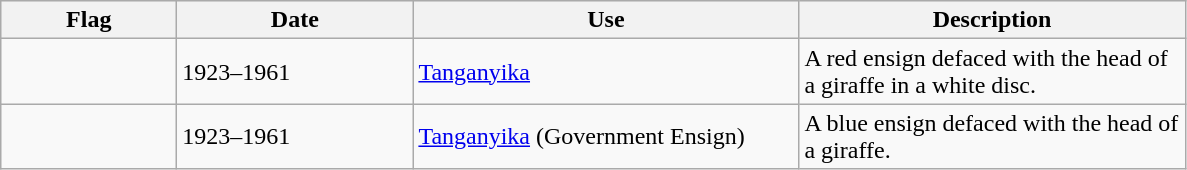<table class="wikitable">
<tr style="background:#efefef;">
<th style="width:110px;">Flag</th>
<th style="width:150px;">Date</th>
<th style="width:250px;">Use</th>
<th style="width:250px;">Description</th>
</tr>
<tr>
<td></td>
<td>1923–1961</td>
<td><a href='#'>Tanganyika</a></td>
<td>A red ensign defaced with the head of a giraffe in a white disc.</td>
</tr>
<tr>
<td></td>
<td>1923–1961</td>
<td><a href='#'>Tanganyika</a> (Government Ensign)</td>
<td>A blue ensign defaced with the head of a giraffe.</td>
</tr>
</table>
